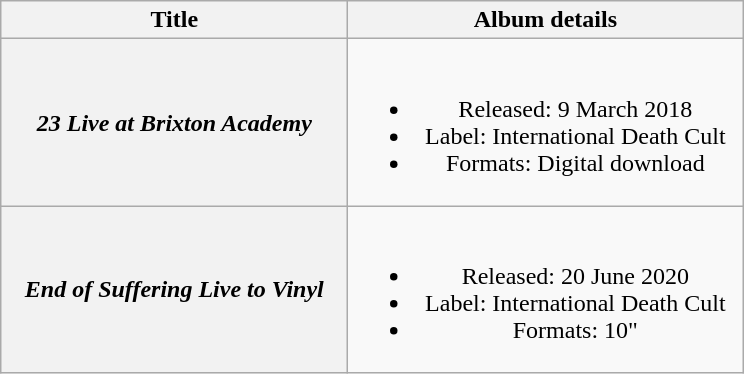<table class="wikitable plainrowheaders" style="text-align:center">
<tr>
<th scope="col" style="width:14em;">Title</th>
<th scope="col" style="width:16em;">Album details</th>
</tr>
<tr>
<th scope="row"><em>23 Live at Brixton Academy</em></th>
<td><br><ul><li>Released: 9 March 2018</li><li>Label: International Death Cult</li><li>Formats: Digital download</li></ul></td>
</tr>
<tr>
<th scope="row"><em>End of Suffering Live to Vinyl</em></th>
<td><br><ul><li>Released: 20 June 2020</li><li>Label: International Death Cult</li><li>Formats: 10"</li></ul></td>
</tr>
</table>
